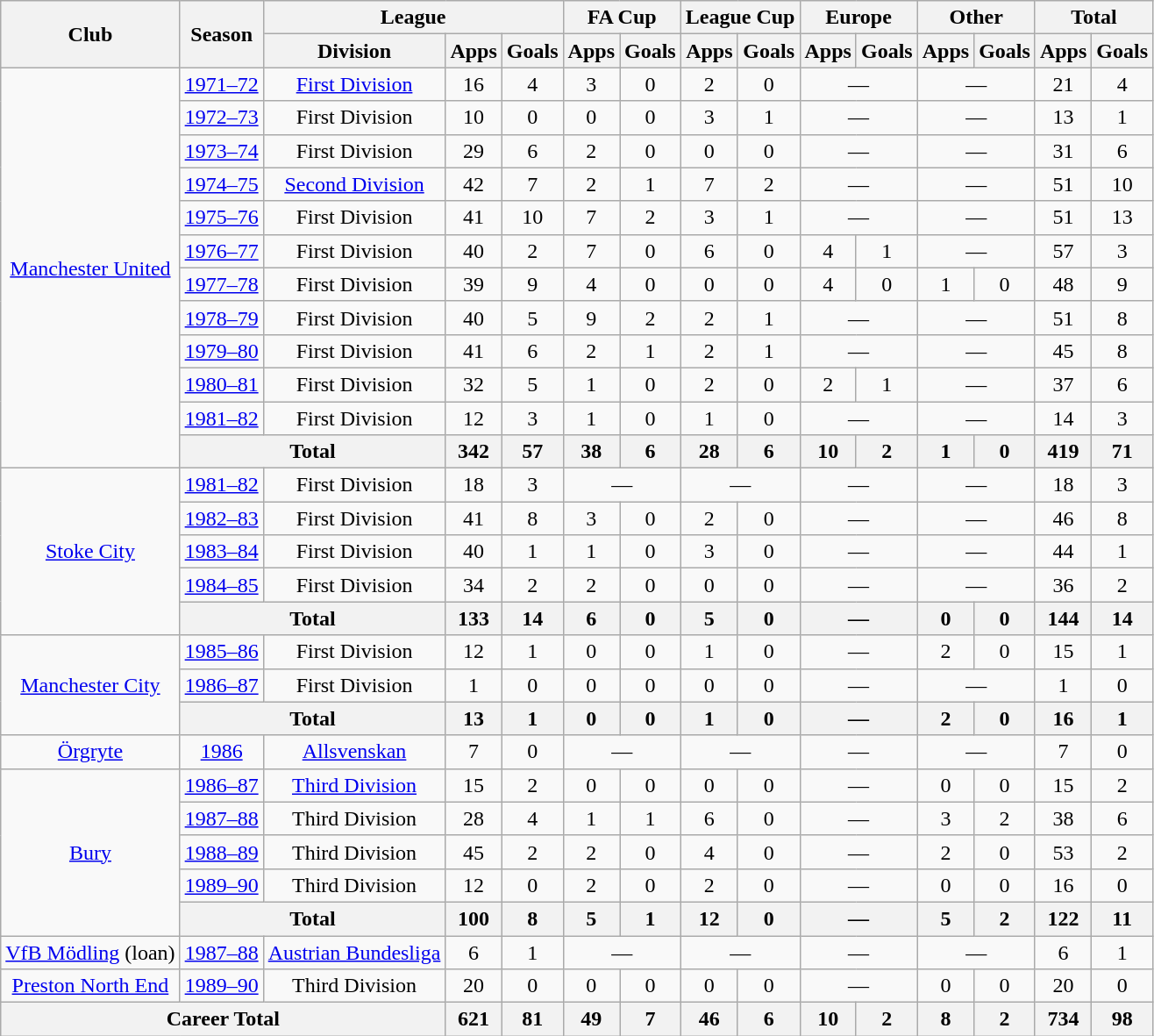<table class="wikitable" style="text-align: center;">
<tr>
<th rowspan="2">Club</th>
<th rowspan="2">Season</th>
<th colspan="3">League</th>
<th colspan="2">FA Cup</th>
<th colspan="2">League Cup</th>
<th colspan="2">Europe</th>
<th colspan="2">Other</th>
<th colspan="2">Total</th>
</tr>
<tr>
<th>Division</th>
<th>Apps</th>
<th>Goals</th>
<th>Apps</th>
<th>Goals</th>
<th>Apps</th>
<th>Goals</th>
<th>Apps</th>
<th>Goals</th>
<th>Apps</th>
<th>Goals</th>
<th>Apps</th>
<th>Goals</th>
</tr>
<tr>
<td rowspan="12"><a href='#'>Manchester United</a></td>
<td><a href='#'>1971–72</a></td>
<td><a href='#'>First Division</a></td>
<td>16</td>
<td>4</td>
<td>3</td>
<td>0</td>
<td>2</td>
<td>0</td>
<td colspan=2>—</td>
<td colspan=2>—</td>
<td>21</td>
<td>4</td>
</tr>
<tr>
<td><a href='#'>1972–73</a></td>
<td>First Division</td>
<td>10</td>
<td>0</td>
<td>0</td>
<td>0</td>
<td>3</td>
<td>1</td>
<td colspan=2>—</td>
<td colspan=2>—</td>
<td>13</td>
<td>1</td>
</tr>
<tr>
<td><a href='#'>1973–74</a></td>
<td>First Division</td>
<td>29</td>
<td>6</td>
<td>2</td>
<td>0</td>
<td>0</td>
<td>0</td>
<td colspan=2>—</td>
<td colspan=2>—</td>
<td>31</td>
<td>6</td>
</tr>
<tr>
<td><a href='#'>1974–75</a></td>
<td><a href='#'>Second Division</a></td>
<td>42</td>
<td>7</td>
<td>2</td>
<td>1</td>
<td>7</td>
<td>2</td>
<td colspan=2>—</td>
<td colspan=2>—</td>
<td>51</td>
<td>10</td>
</tr>
<tr>
<td><a href='#'>1975–76</a></td>
<td>First Division</td>
<td>41</td>
<td>10</td>
<td>7</td>
<td>2</td>
<td>3</td>
<td>1</td>
<td colspan=2>—</td>
<td colspan=2>—</td>
<td>51</td>
<td>13</td>
</tr>
<tr>
<td><a href='#'>1976–77</a></td>
<td>First Division</td>
<td>40</td>
<td>2</td>
<td>7</td>
<td>0</td>
<td>6</td>
<td>0</td>
<td>4</td>
<td>1</td>
<td colspan=2>—</td>
<td>57</td>
<td>3</td>
</tr>
<tr>
<td><a href='#'>1977–78</a></td>
<td>First Division</td>
<td>39</td>
<td>9</td>
<td>4</td>
<td>0</td>
<td>0</td>
<td>0</td>
<td>4</td>
<td>0</td>
<td>1</td>
<td>0</td>
<td>48</td>
<td>9</td>
</tr>
<tr>
<td><a href='#'>1978–79</a></td>
<td>First Division</td>
<td>40</td>
<td>5</td>
<td>9</td>
<td>2</td>
<td>2</td>
<td>1</td>
<td colspan=2>—</td>
<td colspan=2>—</td>
<td>51</td>
<td>8</td>
</tr>
<tr>
<td><a href='#'>1979–80</a></td>
<td>First Division</td>
<td>41</td>
<td>6</td>
<td>2</td>
<td>1</td>
<td>2</td>
<td>1</td>
<td colspan=2>—</td>
<td colspan=2>—</td>
<td>45</td>
<td>8</td>
</tr>
<tr>
<td><a href='#'>1980–81</a></td>
<td>First Division</td>
<td>32</td>
<td>5</td>
<td>1</td>
<td>0</td>
<td>2</td>
<td>0</td>
<td>2</td>
<td>1</td>
<td colspan=2>—</td>
<td>37</td>
<td>6</td>
</tr>
<tr>
<td><a href='#'>1981–82</a></td>
<td>First Division</td>
<td>12</td>
<td>3</td>
<td>1</td>
<td>0</td>
<td>1</td>
<td>0</td>
<td colspan=2>—</td>
<td colspan=2>—</td>
<td>14</td>
<td>3</td>
</tr>
<tr>
<th colspan="2">Total</th>
<th>342</th>
<th>57</th>
<th>38</th>
<th>6</th>
<th>28</th>
<th>6</th>
<th>10</th>
<th>2</th>
<th>1</th>
<th>0</th>
<th>419</th>
<th>71</th>
</tr>
<tr>
<td rowspan="5"><a href='#'>Stoke City</a></td>
<td><a href='#'>1981–82</a></td>
<td>First Division</td>
<td>18</td>
<td>3</td>
<td colspan=2>—</td>
<td colspan=2>—</td>
<td colspan=2>—</td>
<td colspan=2>—</td>
<td>18</td>
<td>3</td>
</tr>
<tr>
<td><a href='#'>1982–83</a></td>
<td>First Division</td>
<td>41</td>
<td>8</td>
<td>3</td>
<td>0</td>
<td>2</td>
<td>0</td>
<td colspan=2>—</td>
<td colspan=2>—</td>
<td>46</td>
<td>8</td>
</tr>
<tr>
<td><a href='#'>1983–84</a></td>
<td>First Division</td>
<td>40</td>
<td>1</td>
<td>1</td>
<td>0</td>
<td>3</td>
<td>0</td>
<td colspan=2>—</td>
<td colspan=2>—</td>
<td>44</td>
<td>1</td>
</tr>
<tr>
<td><a href='#'>1984–85</a></td>
<td>First Division</td>
<td>34</td>
<td>2</td>
<td>2</td>
<td>0</td>
<td>0</td>
<td>0</td>
<td colspan=2>—</td>
<td colspan=2>—</td>
<td>36</td>
<td>2</td>
</tr>
<tr>
<th colspan="2">Total</th>
<th>133</th>
<th>14</th>
<th>6</th>
<th>0</th>
<th>5</th>
<th>0</th>
<th colspan=2>—</th>
<th>0</th>
<th>0</th>
<th>144</th>
<th>14</th>
</tr>
<tr>
<td rowspan="3"><a href='#'>Manchester City</a></td>
<td><a href='#'>1985–86</a></td>
<td>First Division</td>
<td>12</td>
<td>1</td>
<td>0</td>
<td>0</td>
<td>1</td>
<td>0</td>
<td colspan=2>—</td>
<td>2</td>
<td>0</td>
<td>15</td>
<td>1</td>
</tr>
<tr>
<td><a href='#'>1986–87</a></td>
<td>First Division</td>
<td>1</td>
<td>0</td>
<td>0</td>
<td>0</td>
<td>0</td>
<td>0</td>
<td colspan=2>—</td>
<td colspan=2>—</td>
<td>1</td>
<td>0</td>
</tr>
<tr>
<th colspan="2">Total</th>
<th>13</th>
<th>1</th>
<th>0</th>
<th>0</th>
<th>1</th>
<th>0</th>
<th colspan=2>—</th>
<th>2</th>
<th>0</th>
<th>16</th>
<th>1</th>
</tr>
<tr>
<td><a href='#'>Örgryte</a></td>
<td><a href='#'>1986</a></td>
<td><a href='#'>Allsvenskan</a></td>
<td>7</td>
<td>0</td>
<td colspan=2>—</td>
<td colspan=2>—</td>
<td colspan=2>—</td>
<td colspan=2>—</td>
<td>7</td>
<td>0</td>
</tr>
<tr>
<td rowspan="5"><a href='#'>Bury</a></td>
<td><a href='#'>1986–87</a></td>
<td><a href='#'>Third Division</a></td>
<td>15</td>
<td>2</td>
<td>0</td>
<td>0</td>
<td>0</td>
<td>0</td>
<td colspan=2>—</td>
<td>0</td>
<td>0</td>
<td>15</td>
<td>2</td>
</tr>
<tr>
<td><a href='#'>1987–88</a></td>
<td>Third Division</td>
<td>28</td>
<td>4</td>
<td>1</td>
<td>1</td>
<td>6</td>
<td>0</td>
<td colspan=2>—</td>
<td>3</td>
<td>2</td>
<td>38</td>
<td>6</td>
</tr>
<tr>
<td><a href='#'>1988–89</a></td>
<td>Third Division</td>
<td>45</td>
<td>2</td>
<td>2</td>
<td>0</td>
<td>4</td>
<td>0</td>
<td colspan=2>—</td>
<td>2</td>
<td>0</td>
<td>53</td>
<td>2</td>
</tr>
<tr>
<td><a href='#'>1989–90</a></td>
<td>Third Division</td>
<td>12</td>
<td>0</td>
<td>2</td>
<td>0</td>
<td>2</td>
<td>0</td>
<td colspan=2>—</td>
<td>0</td>
<td>0</td>
<td>16</td>
<td>0</td>
</tr>
<tr>
<th colspan="2">Total</th>
<th>100</th>
<th>8</th>
<th>5</th>
<th>1</th>
<th>12</th>
<th>0</th>
<th colspan=2>—</th>
<th>5</th>
<th>2</th>
<th>122</th>
<th>11</th>
</tr>
<tr>
<td><a href='#'>VfB Mödling</a> (loan)</td>
<td><a href='#'>1987–88</a></td>
<td><a href='#'>Austrian Bundesliga</a></td>
<td>6</td>
<td>1</td>
<td colspan=2>—</td>
<td colspan=2>—</td>
<td colspan=2>—</td>
<td colspan=2>—</td>
<td>6</td>
<td>1</td>
</tr>
<tr>
<td><a href='#'>Preston North End</a></td>
<td><a href='#'>1989–90</a></td>
<td>Third Division</td>
<td>20</td>
<td>0</td>
<td>0</td>
<td>0</td>
<td>0</td>
<td>0</td>
<td colspan=2>—</td>
<td>0</td>
<td>0</td>
<td>20</td>
<td>0</td>
</tr>
<tr>
<th colspan="3">Career Total</th>
<th>621</th>
<th>81</th>
<th>49</th>
<th>7</th>
<th>46</th>
<th>6</th>
<th>10</th>
<th>2</th>
<th>8</th>
<th>2</th>
<th>734</th>
<th>98</th>
</tr>
</table>
